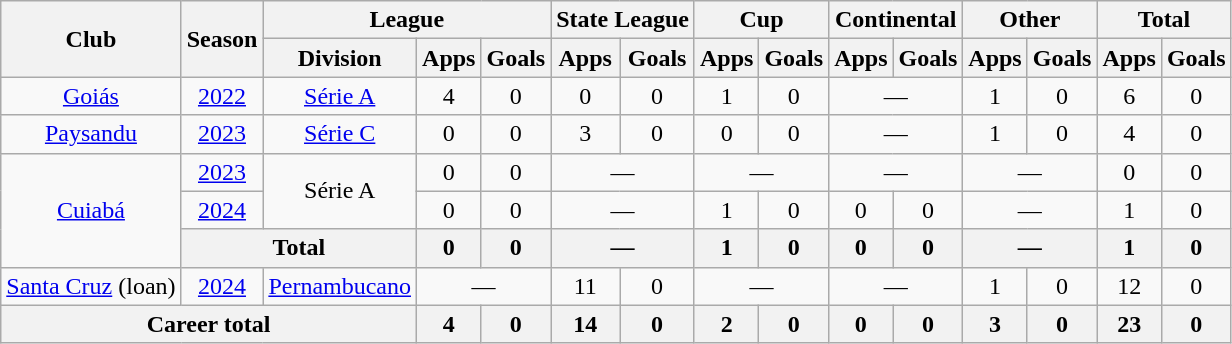<table class="wikitable" style="text-align: center;">
<tr>
<th rowspan="2">Club</th>
<th rowspan="2">Season</th>
<th colspan="3">League</th>
<th colspan="2">State League</th>
<th colspan="2">Cup</th>
<th colspan="2">Continental</th>
<th colspan="2">Other</th>
<th colspan="2">Total</th>
</tr>
<tr>
<th>Division</th>
<th>Apps</th>
<th>Goals</th>
<th>Apps</th>
<th>Goals</th>
<th>Apps</th>
<th>Goals</th>
<th>Apps</th>
<th>Goals</th>
<th>Apps</th>
<th>Goals</th>
<th>Apps</th>
<th>Goals</th>
</tr>
<tr>
<td valign="center"><a href='#'>Goiás</a></td>
<td><a href='#'>2022</a></td>
<td><a href='#'>Série A</a></td>
<td>4</td>
<td>0</td>
<td>0</td>
<td>0</td>
<td>1</td>
<td>0</td>
<td colspan="2">—</td>
<td>1</td>
<td>0</td>
<td>6</td>
<td>0</td>
</tr>
<tr>
<td valign="center"><a href='#'>Paysandu</a></td>
<td><a href='#'>2023</a></td>
<td><a href='#'>Série C</a></td>
<td>0</td>
<td>0</td>
<td>3</td>
<td>0</td>
<td>0</td>
<td>0</td>
<td colspan="2">—</td>
<td>1</td>
<td>0</td>
<td>4</td>
<td>0</td>
</tr>
<tr>
<td rowspan="3" valign="center"><a href='#'>Cuiabá</a></td>
<td><a href='#'>2023</a></td>
<td rowspan="2">Série A</td>
<td>0</td>
<td>0</td>
<td colspan="2">—</td>
<td colspan="2">—</td>
<td colspan="2">—</td>
<td colspan="2">—</td>
<td>0</td>
<td>0</td>
</tr>
<tr>
<td><a href='#'>2024</a></td>
<td>0</td>
<td>0</td>
<td colspan="2">—</td>
<td>1</td>
<td>0</td>
<td>0</td>
<td>0</td>
<td colspan="2">—</td>
<td>1</td>
<td>0</td>
</tr>
<tr>
<th colspan="2">Total</th>
<th>0</th>
<th>0</th>
<th colspan="2">—</th>
<th>1</th>
<th>0</th>
<th>0</th>
<th>0</th>
<th colspan="2">—</th>
<th>1</th>
<th>0</th>
</tr>
<tr>
<td valign="center"><a href='#'>Santa Cruz</a> (loan)</td>
<td><a href='#'>2024</a></td>
<td><a href='#'>Pernambucano</a></td>
<td colspan="2">—</td>
<td>11</td>
<td>0</td>
<td colspan="2">—</td>
<td colspan="2">—</td>
<td>1</td>
<td>0</td>
<td>12</td>
<td>0</td>
</tr>
<tr>
<th colspan="3"><strong>Career total</strong></th>
<th>4</th>
<th>0</th>
<th>14</th>
<th>0</th>
<th>2</th>
<th>0</th>
<th>0</th>
<th>0</th>
<th>3</th>
<th>0</th>
<th>23</th>
<th>0</th>
</tr>
</table>
